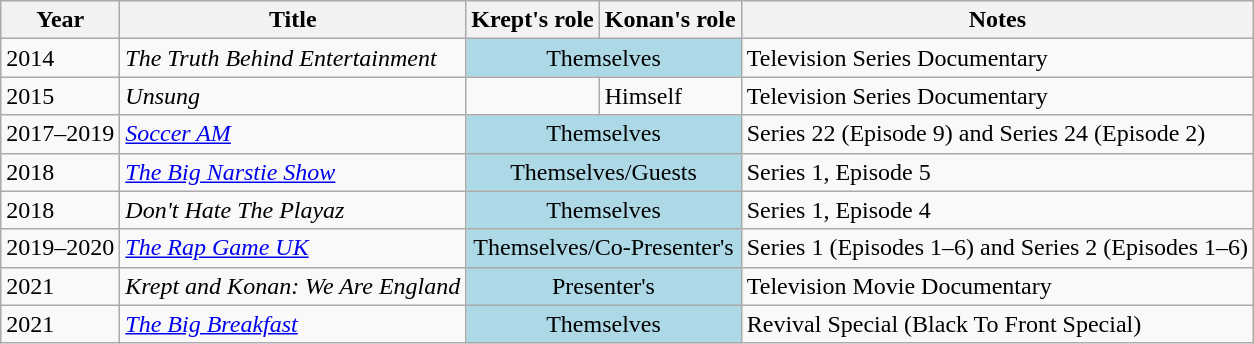<table class="wikitable sortable">
<tr>
<th>Year</th>
<th>Title</th>
<th>Krept's role</th>
<th>Konan's role</th>
<th class="unsortable">Notes</th>
</tr>
<tr>
<td>2014</td>
<td><em>The Truth Behind Entertainment</em></td>
<td style="background:lightblue;" align="center" colspan="2">Themselves</td>
<td>Television Series Documentary</td>
</tr>
<tr>
<td>2015</td>
<td><em>Unsung</em></td>
<td></td>
<td>Himself</td>
<td>Television Series Documentary</td>
</tr>
<tr>
<td>2017–2019</td>
<td><em><a href='#'>Soccer AM</a></em></td>
<td style="background:lightblue;" align="center" colspan="2">Themselves</td>
<td>Series 22 (Episode 9) and Series 24 (Episode 2)</td>
</tr>
<tr>
<td>2018</td>
<td><em><a href='#'>The Big Narstie Show</a></em></td>
<td style="background:lightblue;" align="center" colspan="2">Themselves/Guests</td>
<td>Series 1, Episode 5</td>
</tr>
<tr>
<td>2018</td>
<td><em>Don't Hate The Playaz</em></td>
<td style="background:lightblue;" align="center" colspan="2">Themselves</td>
<td>Series 1, Episode 4</td>
</tr>
<tr>
<td>2019–2020</td>
<td><em><a href='#'>The Rap Game UK</a></em></td>
<td style="background:lightblue;" align="center" colspan="2">Themselves/Co-Presenter's</td>
<td>Series 1 (Episodes 1–6) and Series 2 (Episodes 1–6)</td>
</tr>
<tr>
<td>2021</td>
<td><em>Krept and Konan: We Are England</em></td>
<td style="background:lightblue;" align="center" colspan="2">Presenter's</td>
<td>Television Movie Documentary</td>
</tr>
<tr>
<td>2021</td>
<td><em><a href='#'>The Big Breakfast</a></em></td>
<td style="background:lightblue;" align="center" colspan="2">Themselves</td>
<td>Revival Special (Black To Front Special)</td>
</tr>
</table>
